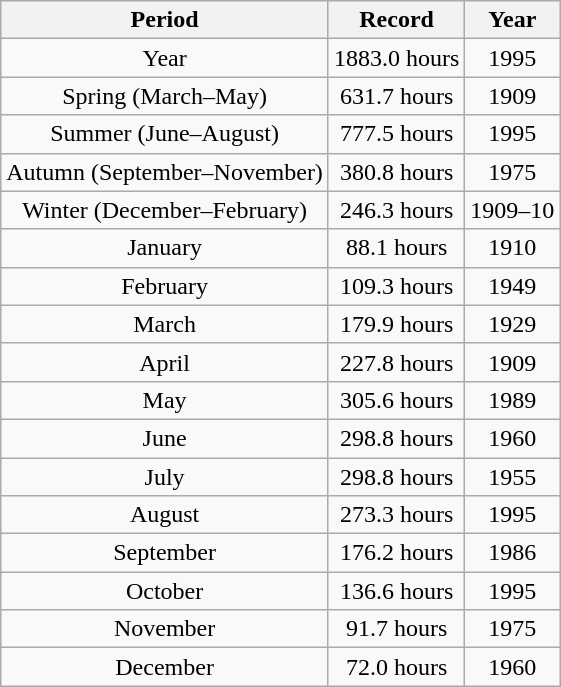<table class="wikitable plainrowheaders" style="text-align:center;">
<tr>
<th>Period</th>
<th>Record</th>
<th>Year</th>
</tr>
<tr>
<td>Year</td>
<td align="right">1883.0 hours</td>
<td>1995</td>
</tr>
<tr>
<td>Spring (March–May)</td>
<td>631.7 hours</td>
<td>1909</td>
</tr>
<tr>
<td>Summer (June–August)</td>
<td>777.5 hours</td>
<td>1995</td>
</tr>
<tr>
<td>Autumn (September–November)</td>
<td>380.8 hours</td>
<td>1975</td>
</tr>
<tr>
<td>Winter (December–February)</td>
<td>246.3 hours</td>
<td>1909–10</td>
</tr>
<tr>
<td>January</td>
<td>88.1 hours</td>
<td>1910</td>
</tr>
<tr>
<td>February</td>
<td>109.3 hours</td>
<td>1949</td>
</tr>
<tr>
<td>March</td>
<td>179.9 hours</td>
<td>1929</td>
</tr>
<tr>
<td>April</td>
<td>227.8 hours</td>
<td>1909</td>
</tr>
<tr>
<td>May</td>
<td>305.6 hours</td>
<td>1989</td>
</tr>
<tr>
<td>June</td>
<td>298.8 hours</td>
<td>1960</td>
</tr>
<tr>
<td>July</td>
<td>298.8 hours</td>
<td>1955</td>
</tr>
<tr>
<td>August</td>
<td>273.3 hours</td>
<td>1995</td>
</tr>
<tr>
<td>September</td>
<td>176.2 hours</td>
<td>1986</td>
</tr>
<tr>
<td>October</td>
<td>136.6 hours</td>
<td>1995</td>
</tr>
<tr>
<td>November</td>
<td>91.7 hours</td>
<td>1975</td>
</tr>
<tr>
<td>December</td>
<td>72.0 hours</td>
<td>1960</td>
</tr>
</table>
